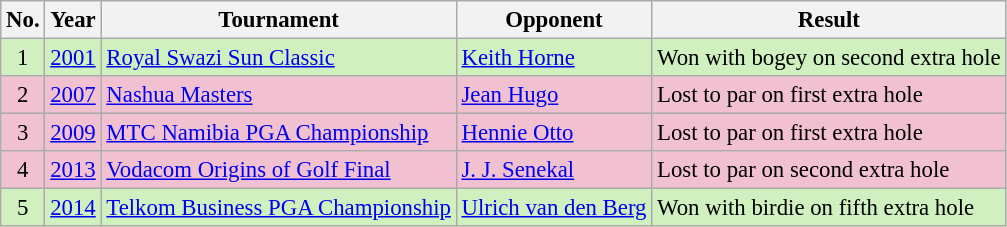<table class="wikitable" style="font-size:95%;">
<tr>
<th>No.</th>
<th>Year</th>
<th>Tournament</th>
<th>Opponent</th>
<th>Result</th>
</tr>
<tr style="background:#D0F0C0;">
<td align=center>1</td>
<td><a href='#'>2001</a></td>
<td><a href='#'>Royal Swazi Sun Classic</a></td>
<td> <a href='#'>Keith Horne</a></td>
<td>Won with bogey on second extra hole</td>
</tr>
<tr style="background:#F2C1D1;">
<td align=center>2</td>
<td><a href='#'>2007</a></td>
<td><a href='#'>Nashua Masters</a></td>
<td> <a href='#'>Jean Hugo</a></td>
<td>Lost to par on first extra hole</td>
</tr>
<tr style="background:#F2C1D1;">
<td align=center>3</td>
<td><a href='#'>2009</a></td>
<td><a href='#'>MTC Namibia PGA Championship</a></td>
<td> <a href='#'>Hennie Otto</a></td>
<td>Lost to par on first extra hole</td>
</tr>
<tr style="background:#F2C1D1;">
<td align=center>4</td>
<td><a href='#'>2013</a></td>
<td><a href='#'>Vodacom Origins of Golf Final</a></td>
<td> <a href='#'>J. J. Senekal</a></td>
<td>Lost to par on second extra hole</td>
</tr>
<tr style="background:#D0F0C0;">
<td align=center>5</td>
<td><a href='#'>2014</a></td>
<td><a href='#'>Telkom Business PGA Championship</a></td>
<td> <a href='#'>Ulrich van den Berg</a></td>
<td>Won with birdie on fifth extra hole</td>
</tr>
</table>
